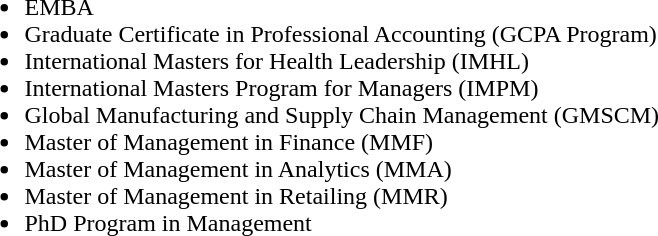<table>
<tr>
<td valign="top"><br><ul><li>EMBA</li><li>Graduate Certificate in Professional Accounting (GCPA Program)</li><li>International Masters for Health Leadership (IMHL)</li><li>International Masters Program for Managers (IMPM)</li><li>Global Manufacturing and Supply Chain Management (GMSCM)</li><li>Master of Management in Finance (MMF)</li><li>Master of Management in Analytics (MMA)</li><li>Master of Management in Retailing (MMR)</li><li>PhD Program in Management</li></ul></td>
</tr>
</table>
